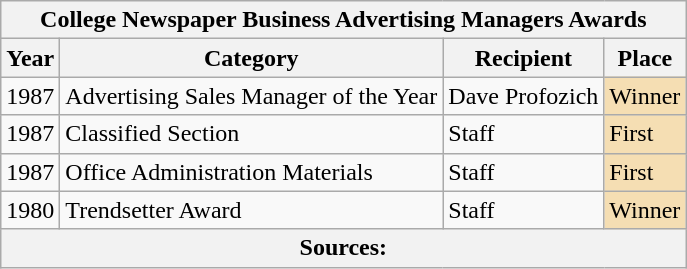<table class="wikitable">
<tr>
<th colspan="4">College Newspaper Business Advertising Managers Awards</th>
</tr>
<tr>
<th>Year</th>
<th>Category</th>
<th>Recipient</th>
<th>Place</th>
</tr>
<tr>
<td>1987</td>
<td>Advertising Sales Manager of the Year</td>
<td>Dave Profozich</td>
<td style="background:wheat;">Winner</td>
</tr>
<tr>
<td>1987</td>
<td>Classified Section</td>
<td>Staff</td>
<td style="background:wheat;">First</td>
</tr>
<tr>
<td>1987</td>
<td>Office Administration Materials</td>
<td>Staff</td>
<td style="background:wheat;">First</td>
</tr>
<tr>
<td>1980</td>
<td>Trendsetter Award</td>
<td>Staff</td>
<td style="background:wheat;">Winner</td>
</tr>
<tr>
<th colspan="4">Sources:</th>
</tr>
</table>
